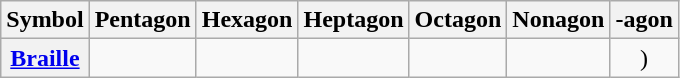<table class="wikitable" style="text-align:center">
<tr>
<th>Symbol</th>
<th>Pentagon</th>
<th>Hexagon</th>
<th>Heptagon</th>
<th>Octagon</th>
<th>Nonagon</th>
<th>-agon</th>
</tr>
<tr>
<th><a href='#'>Braille</a></th>
<td></td>
<td></td>
<td></td>
<td></td>
<td></td>
<td>)</td>
</tr>
</table>
